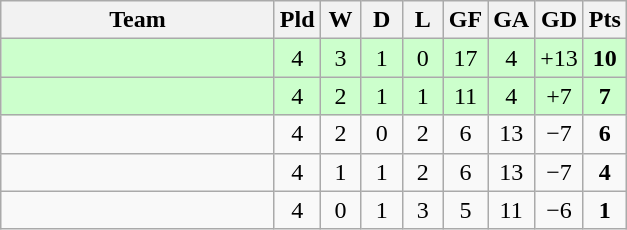<table class="wikitable" style="text-align: center;">
<tr>
<th width="175">Team</th>
<th width="20">Pld</th>
<th width="20">W</th>
<th width="20">D</th>
<th width="20">L</th>
<th width="20">GF</th>
<th width="20">GA</th>
<th width="20">GD</th>
<th width="20">Pts</th>
</tr>
<tr bgcolor=#ccffcc>
<td align=left></td>
<td>4</td>
<td>3</td>
<td>1</td>
<td>0</td>
<td>17</td>
<td>4</td>
<td>+13</td>
<td><strong>10</strong></td>
</tr>
<tr bgcolor=#ccffcc>
<td align=left></td>
<td>4</td>
<td>2</td>
<td>1</td>
<td>1</td>
<td>11</td>
<td>4</td>
<td>+7</td>
<td><strong>7</strong></td>
</tr>
<tr>
<td align=left></td>
<td>4</td>
<td>2</td>
<td>0</td>
<td>2</td>
<td>6</td>
<td>13</td>
<td>−7</td>
<td><strong>6</strong></td>
</tr>
<tr>
<td align=left></td>
<td>4</td>
<td>1</td>
<td>1</td>
<td>2</td>
<td>6</td>
<td>13</td>
<td>−7</td>
<td><strong>4</strong></td>
</tr>
<tr>
<td align=left></td>
<td>4</td>
<td>0</td>
<td>1</td>
<td>3</td>
<td>5</td>
<td>11</td>
<td>−6</td>
<td><strong>1</strong></td>
</tr>
</table>
